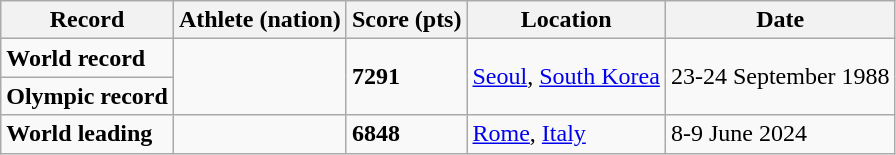<table class="wikitable">
<tr>
<th>Record</th>
<th>Athlete (nation)</th>
<th>Score (pts)</th>
<th>Location</th>
<th>Date</th>
</tr>
<tr>
<td><strong>World record</strong></td>
<td rowspan="2"></td>
<td rowspan="2"><strong>7291</strong></td>
<td rowspan="2"><a href='#'>Seoul</a>, <a href='#'>South Korea</a></td>
<td rowspan="2">23-24 September 1988</td>
</tr>
<tr>
<td><strong>Olympic record</strong></td>
</tr>
<tr>
<td><strong>World leading</strong></td>
<td></td>
<td><strong>6848</strong></td>
<td><a href='#'>Rome</a>, <a href='#'>Italy</a></td>
<td>8-9 June 2024</td>
</tr>
</table>
